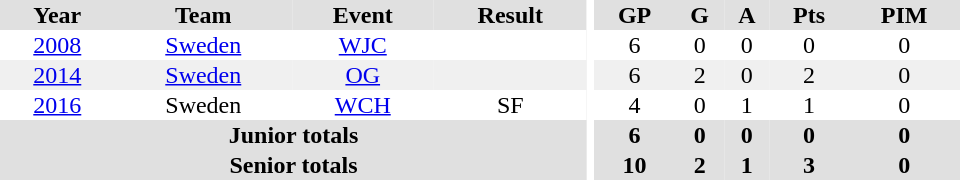<table border="0" cellpadding="1" cellspacing="0" ID="Table3" style="text-align:center; width:40em;">
<tr bgcolor="#e0e0e0">
<th>Year</th>
<th>Team</th>
<th>Event</th>
<th>Result</th>
<th rowspan="99" bgcolor="#ffffff"></th>
<th>GP</th>
<th>G</th>
<th>A</th>
<th>Pts</th>
<th>PIM</th>
</tr>
<tr>
<td><a href='#'>2008</a></td>
<td><a href='#'>Sweden</a></td>
<td><a href='#'>WJC</a></td>
<td></td>
<td>6</td>
<td>0</td>
<td>0</td>
<td>0</td>
<td>0</td>
</tr>
<tr bgcolor="#f0f0f0">
<td><a href='#'>2014</a></td>
<td><a href='#'>Sweden</a></td>
<td><a href='#'>OG</a></td>
<td></td>
<td>6</td>
<td>2</td>
<td>0</td>
<td>2</td>
<td>0</td>
</tr>
<tr>
<td><a href='#'>2016</a></td>
<td>Sweden</td>
<td><a href='#'>WCH</a></td>
<td>SF</td>
<td>4</td>
<td>0</td>
<td>1</td>
<td>1</td>
<td>0</td>
</tr>
<tr bgcolor="#e0e0e0">
<th colspan="4">Junior totals</th>
<th>6</th>
<th>0</th>
<th>0</th>
<th>0</th>
<th>0</th>
</tr>
<tr bgcolor="#e0e0e0">
<th colspan="4">Senior totals</th>
<th>10</th>
<th>2</th>
<th>1</th>
<th>3</th>
<th>0</th>
</tr>
</table>
